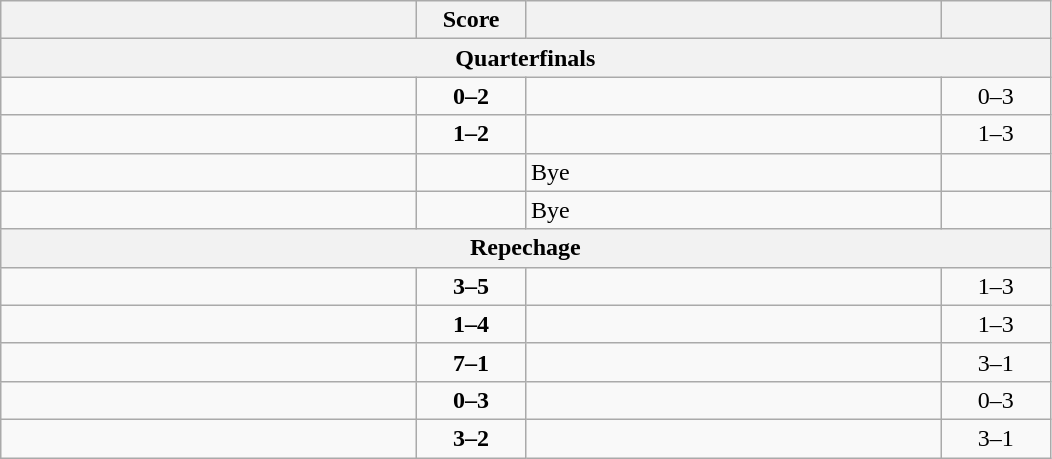<table class="wikitable" style="text-align: left; ">
<tr>
<th align="right" width="270"></th>
<th width="65">Score</th>
<th align="left" width="270"></th>
<th width="65"></th>
</tr>
<tr>
<th colspan=4>Quarterfinals</th>
</tr>
<tr>
<td></td>
<td align="center"><strong>0–2</strong></td>
<td><strong></strong></td>
<td align=center>0–3 <strong></strong></td>
</tr>
<tr>
<td></td>
<td align="center"><strong>1–2</strong></td>
<td><strong></strong></td>
<td align=center>1–3 <strong></strong></td>
</tr>
<tr>
<td><strong></strong></td>
<td></td>
<td>Bye</td>
<td></td>
</tr>
<tr>
<td><strong></strong></td>
<td></td>
<td>Bye</td>
<td></td>
</tr>
<tr>
<th colspan=4>Repechage</th>
</tr>
<tr>
<td></td>
<td align="center"><strong>3–5</strong></td>
<td><strong></strong></td>
<td align=center>1–3 <strong></strong></td>
</tr>
<tr>
<td></td>
<td align="center"><strong>1–4</strong></td>
<td><strong></strong></td>
<td align=center>1–3 <strong></strong></td>
</tr>
<tr>
<td><strong></strong></td>
<td align="center"><strong>7–1</strong></td>
<td></td>
<td align=center>3–1 <strong></strong></td>
</tr>
<tr>
<td></td>
<td align="center"><strong>0–3</strong></td>
<td><strong></strong></td>
<td align=center>0–3 <strong></strong></td>
</tr>
<tr>
<td><strong></strong></td>
<td align="center"><strong>3–2</strong></td>
<td></td>
<td align=center>3–1 <strong></strong></td>
</tr>
</table>
